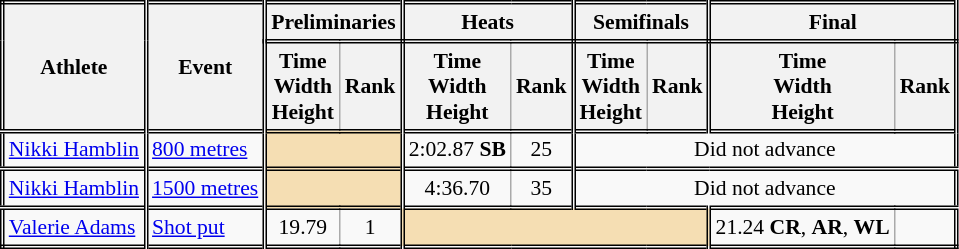<table class=wikitable style="font-size:90%; border: double;">
<tr>
<th rowspan="2" style="border-right:double">Athlete</th>
<th rowspan="2" style="border-right:double">Event</th>
<th colspan="2" style="border-right:double; border-bottom:double;">Preliminaries</th>
<th colspan="2" style="border-right:double; border-bottom:double;">Heats</th>
<th colspan="2" style="border-right:double; border-bottom:double;">Semifinals</th>
<th colspan="2" style="border-right:double; border-bottom:double;">Final</th>
</tr>
<tr>
<th>Time<br>Width<br>Height</th>
<th style="border-right:double">Rank</th>
<th>Time<br>Width<br>Height</th>
<th style="border-right:double">Rank</th>
<th>Time<br>Width<br>Height</th>
<th style="border-right:double">Rank</th>
<th>Time<br>Width<br>Height</th>
<th style="border-right:double">Rank</th>
</tr>
<tr style="border-top: double;">
<td style="border-right:double"><a href='#'>Nikki Hamblin</a></td>
<td style="border-right:double"><a href='#'>800 metres</a></td>
<td style="border-right:double" colspan= 2 bgcolor="wheat"></td>
<td align=center>2:02.87 <strong>SB</strong></td>
<td align=center style="border-right:double">25</td>
<td colspan="4" align=center>Did not advance</td>
</tr>
<tr style="border-top: double;">
<td style="border-right:double"><a href='#'>Nikki Hamblin</a></td>
<td style="border-right:double"><a href='#'>1500 metres</a></td>
<td style="border-right:double" colspan= 2 bgcolor="wheat"></td>
<td align=center>4:36.70</td>
<td align=center style="border-right:double">35</td>
<td colspan="4" align=center>Did not advance</td>
</tr>
<tr style="border-top: double;">
<td style="border-right:double"><a href='#'>Valerie Adams</a></td>
<td style="border-right:double"><a href='#'>Shot put</a></td>
<td align=center>19.79</td>
<td align=center style="border-right:double">1</td>
<td style="border-right:double" colspan= 4 bgcolor="wheat"></td>
<td align=center>21.24 <strong>CR</strong>, <strong>AR</strong>, <strong>WL</strong></td>
<td align=center></td>
</tr>
</table>
